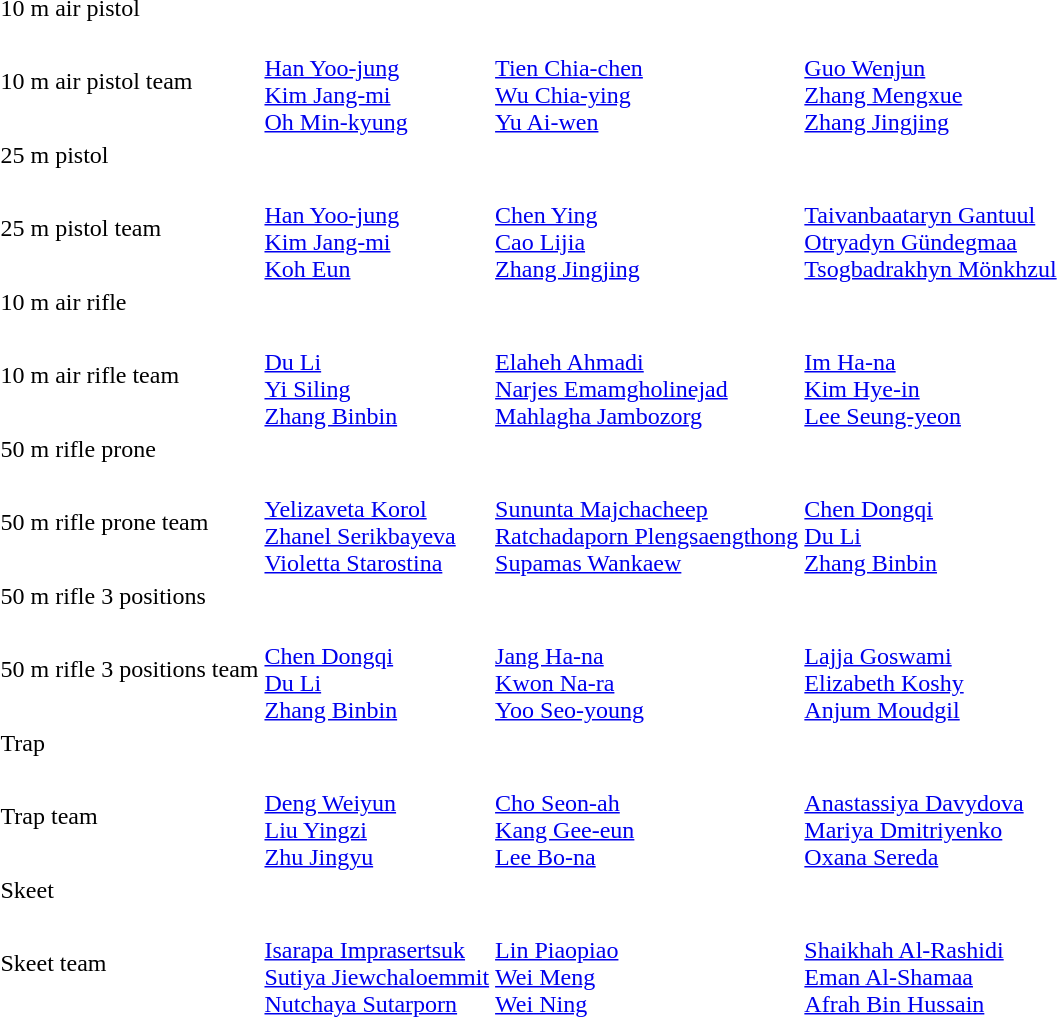<table>
<tr>
<td>10 m air pistol</td>
<td></td>
<td></td>
<td></td>
</tr>
<tr>
<td>10 m air pistol team</td>
<td><br><a href='#'>Han Yoo-jung</a><br><a href='#'>Kim Jang-mi</a><br><a href='#'>Oh Min-kyung</a></td>
<td><br><a href='#'>Tien Chia-chen</a><br><a href='#'>Wu Chia-ying</a><br><a href='#'>Yu Ai-wen</a></td>
<td><br><a href='#'>Guo Wenjun</a><br><a href='#'>Zhang Mengxue</a><br><a href='#'>Zhang Jingjing</a></td>
</tr>
<tr>
<td>25 m pistol</td>
<td></td>
<td></td>
<td></td>
</tr>
<tr>
<td>25 m pistol team</td>
<td><br><a href='#'>Han Yoo-jung</a><br><a href='#'>Kim Jang-mi</a><br><a href='#'>Koh Eun</a></td>
<td><br><a href='#'>Chen Ying</a><br><a href='#'>Cao Lijia</a><br><a href='#'>Zhang Jingjing</a></td>
<td><br><a href='#'>Taivanbaataryn Gantuul</a><br><a href='#'>Otryadyn Gündegmaa</a><br><a href='#'>Tsogbadrakhyn Mönkhzul</a></td>
</tr>
<tr>
<td>10 m air rifle</td>
<td></td>
<td></td>
<td></td>
</tr>
<tr>
<td>10 m air rifle team</td>
<td><br><a href='#'>Du Li</a><br><a href='#'>Yi Siling</a><br><a href='#'>Zhang Binbin</a></td>
<td><br><a href='#'>Elaheh Ahmadi</a><br><a href='#'>Narjes Emamgholinejad</a><br><a href='#'>Mahlagha Jambozorg</a></td>
<td><br><a href='#'>Im Ha-na</a><br><a href='#'>Kim Hye-in</a><br><a href='#'>Lee Seung-yeon</a></td>
</tr>
<tr>
<td>50 m rifle prone</td>
<td></td>
<td></td>
<td></td>
</tr>
<tr>
<td>50 m rifle prone team</td>
<td><br><a href='#'>Yelizaveta Korol</a><br><a href='#'>Zhanel Serikbayeva</a><br><a href='#'>Violetta Starostina</a></td>
<td><br><a href='#'>Sununta Majchacheep</a><br><a href='#'>Ratchadaporn Plengsaengthong</a><br><a href='#'>Supamas Wankaew</a></td>
<td><br><a href='#'>Chen Dongqi</a><br><a href='#'>Du Li</a><br><a href='#'>Zhang Binbin</a></td>
</tr>
<tr>
<td>50 m rifle 3 positions</td>
<td></td>
<td></td>
<td></td>
</tr>
<tr>
<td>50 m rifle 3 positions team</td>
<td><br><a href='#'>Chen Dongqi</a><br><a href='#'>Du Li</a><br><a href='#'>Zhang Binbin</a></td>
<td><br><a href='#'>Jang Ha-na</a><br><a href='#'>Kwon Na-ra</a><br><a href='#'>Yoo Seo-young</a></td>
<td><br><a href='#'>Lajja Goswami</a><br><a href='#'>Elizabeth Koshy</a><br><a href='#'>Anjum Moudgil</a></td>
</tr>
<tr>
<td>Trap</td>
<td></td>
<td></td>
<td></td>
</tr>
<tr>
<td>Trap team</td>
<td><br><a href='#'>Deng Weiyun</a><br><a href='#'>Liu Yingzi</a><br><a href='#'>Zhu Jingyu</a></td>
<td><br><a href='#'>Cho Seon-ah</a><br><a href='#'>Kang Gee-eun</a><br><a href='#'>Lee Bo-na</a></td>
<td><br><a href='#'>Anastassiya Davydova</a><br><a href='#'>Mariya Dmitriyenko</a><br><a href='#'>Oxana Sereda</a></td>
</tr>
<tr>
<td>Skeet</td>
<td></td>
<td></td>
<td></td>
</tr>
<tr>
<td>Skeet team</td>
<td><br><a href='#'>Isarapa Imprasertsuk</a><br><a href='#'>Sutiya Jiewchaloemmit</a><br><a href='#'>Nutchaya Sutarporn</a></td>
<td><br><a href='#'>Lin Piaopiao</a><br><a href='#'>Wei Meng</a><br><a href='#'>Wei Ning</a></td>
<td><br><a href='#'>Shaikhah Al-Rashidi</a><br><a href='#'>Eman Al-Shamaa</a><br><a href='#'>Afrah Bin Hussain</a></td>
</tr>
</table>
